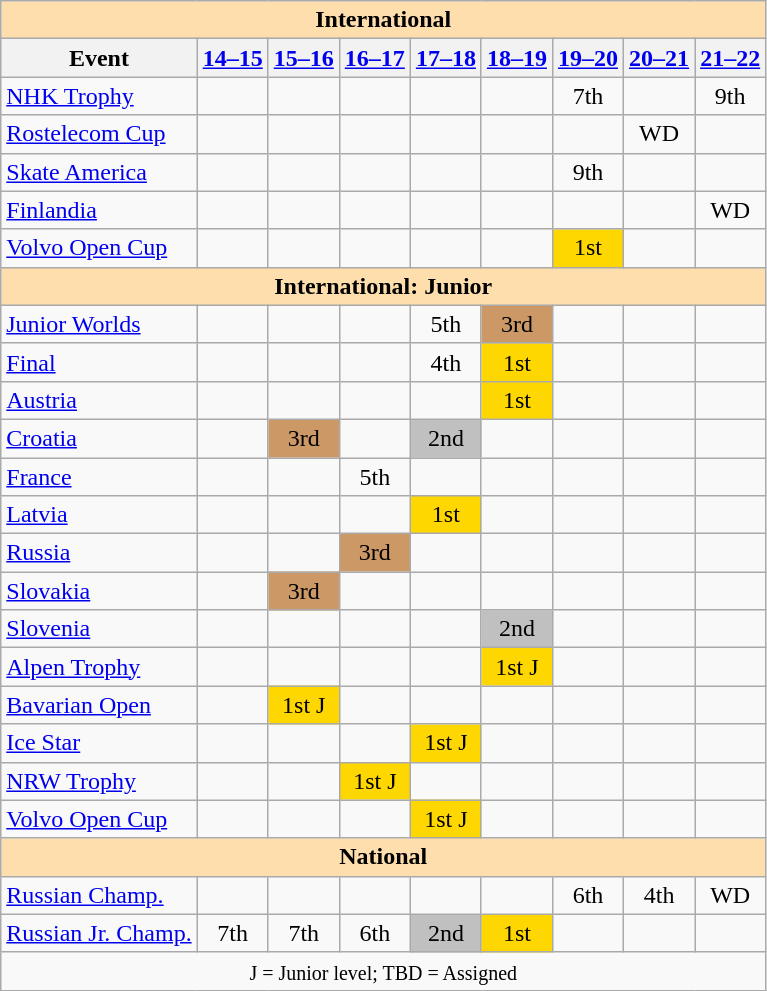<table class="wikitable" style="text-align:center">
<tr>
<th style="background-color: #ffdead; " colspan=9 align=center>International</th>
</tr>
<tr>
<th>Event</th>
<th><a href='#'>14–15</a></th>
<th><a href='#'>15–16</a></th>
<th><a href='#'>16–17</a></th>
<th><a href='#'>17–18</a></th>
<th><a href='#'>18–19</a></th>
<th><a href='#'>19–20</a></th>
<th><a href='#'>20–21</a></th>
<th><a href='#'>21–22</a></th>
</tr>
<tr>
<td align=left> <a href='#'>NHK Trophy</a></td>
<td></td>
<td></td>
<td></td>
<td></td>
<td></td>
<td>7th</td>
<td></td>
<td>9th</td>
</tr>
<tr>
<td align=left> <a href='#'>Rostelecom Cup</a></td>
<td></td>
<td></td>
<td></td>
<td></td>
<td></td>
<td></td>
<td>WD</td>
<td></td>
</tr>
<tr>
<td align=left> <a href='#'>Skate America</a></td>
<td></td>
<td></td>
<td></td>
<td></td>
<td></td>
<td>9th</td>
<td></td>
<td></td>
</tr>
<tr>
<td align=left> <a href='#'>Finlandia</a></td>
<td></td>
<td></td>
<td></td>
<td></td>
<td></td>
<td></td>
<td></td>
<td>WD</td>
</tr>
<tr>
<td align=left><a href='#'>Volvo Open Cup</a></td>
<td></td>
<td></td>
<td></td>
<td></td>
<td></td>
<td bgcolor=gold>1st</td>
<td></td>
<td></td>
</tr>
<tr>
<th style="background-color: #ffdead; " colspan=9 align=center>International: Junior</th>
</tr>
<tr>
<td align=left><a href='#'>Junior Worlds</a></td>
<td></td>
<td></td>
<td></td>
<td>5th</td>
<td bgcolor=cc9966>3rd</td>
<td></td>
<td></td>
<td></td>
</tr>
<tr>
<td align=left> <a href='#'>Final</a></td>
<td></td>
<td></td>
<td></td>
<td>4th</td>
<td bgcolor=gold>1st</td>
<td></td>
<td></td>
<td></td>
</tr>
<tr>
<td align=left> <a href='#'>Austria</a></td>
<td></td>
<td></td>
<td></td>
<td></td>
<td bgcolor=gold>1st</td>
<td></td>
<td></td>
<td></td>
</tr>
<tr>
<td align=left> <a href='#'>Croatia</a></td>
<td></td>
<td bgcolor=cc9966>3rd</td>
<td></td>
<td bgcolor=silver>2nd</td>
<td></td>
<td></td>
<td></td>
<td></td>
</tr>
<tr>
<td align=left> <a href='#'>France</a></td>
<td></td>
<td></td>
<td>5th</td>
<td></td>
<td></td>
<td></td>
<td></td>
<td></td>
</tr>
<tr>
<td align=left> <a href='#'>Latvia</a></td>
<td></td>
<td></td>
<td></td>
<td bgcolor=gold>1st</td>
<td></td>
<td></td>
<td></td>
<td></td>
</tr>
<tr>
<td align=left> <a href='#'>Russia</a></td>
<td></td>
<td></td>
<td bgcolor=cc9966>3rd</td>
<td></td>
<td></td>
<td></td>
<td></td>
<td></td>
</tr>
<tr>
<td align=left> <a href='#'>Slovakia</a></td>
<td></td>
<td bgcolor=cc9966>3rd</td>
<td></td>
<td></td>
<td></td>
<td></td>
<td></td>
<td></td>
</tr>
<tr>
<td align=left> <a href='#'>Slovenia</a></td>
<td></td>
<td></td>
<td></td>
<td></td>
<td bgcolor=silver>2nd</td>
<td></td>
<td></td>
<td></td>
</tr>
<tr>
<td align=left><a href='#'>Alpen Trophy</a></td>
<td></td>
<td></td>
<td></td>
<td></td>
<td bgcolor=gold>1st J</td>
<td></td>
<td></td>
<td></td>
</tr>
<tr>
<td align=left><a href='#'>Bavarian Open</a></td>
<td></td>
<td bgcolor=gold>1st J</td>
<td></td>
<td></td>
<td></td>
<td></td>
<td></td>
<td></td>
</tr>
<tr>
<td align=left><a href='#'>Ice Star</a></td>
<td></td>
<td></td>
<td></td>
<td bgcolor=gold>1st J</td>
<td></td>
<td></td>
<td></td>
<td></td>
</tr>
<tr>
<td align=left><a href='#'>NRW Trophy</a></td>
<td></td>
<td></td>
<td bgcolor=gold>1st J</td>
<td></td>
<td></td>
<td></td>
<td></td>
<td></td>
</tr>
<tr>
<td align=left><a href='#'>Volvo Open Cup</a></td>
<td></td>
<td></td>
<td></td>
<td bgcolor=gold>1st J</td>
<td></td>
<td></td>
<td></td>
<td></td>
</tr>
<tr>
<th style="background-color: #ffdead; " colspan=9 align=center>National</th>
</tr>
<tr>
<td align=left><a href='#'>Russian Champ.</a></td>
<td></td>
<td></td>
<td></td>
<td></td>
<td></td>
<td>6th</td>
<td>4th</td>
<td>WD</td>
</tr>
<tr>
<td align=left><a href='#'>Russian Jr. Champ.</a></td>
<td>7th</td>
<td>7th</td>
<td>6th</td>
<td bgcolor=silver>2nd</td>
<td bgcolor=gold>1st</td>
<td></td>
<td></td>
<td></td>
</tr>
<tr>
<td colspan=9 align=center><small> J = Junior level; TBD = Assigned </small></td>
</tr>
</table>
